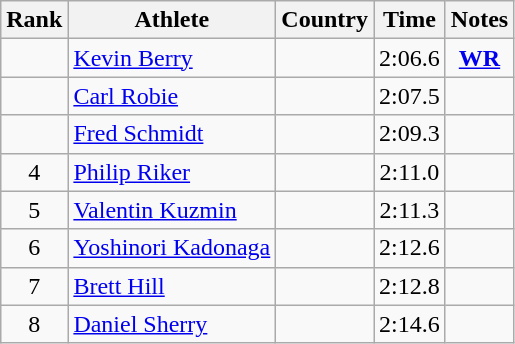<table class="wikitable sortable" style="text-align:center">
<tr>
<th>Rank</th>
<th>Athlete</th>
<th>Country</th>
<th>Time</th>
<th>Notes</th>
</tr>
<tr>
<td></td>
<td align=left><a href='#'>Kevin Berry</a></td>
<td align=left></td>
<td>2:06.6</td>
<td><strong><a href='#'>WR</a></strong></td>
</tr>
<tr>
<td></td>
<td align=left><a href='#'>Carl Robie</a></td>
<td align=left></td>
<td>2:07.5</td>
<td><strong>  </strong></td>
</tr>
<tr>
<td></td>
<td align=left><a href='#'>Fred Schmidt</a></td>
<td align=left></td>
<td>2:09.3</td>
<td><strong> </strong></td>
</tr>
<tr>
<td>4</td>
<td align=left><a href='#'>Philip Riker</a></td>
<td align=left></td>
<td>2:11.0</td>
<td><strong> </strong></td>
</tr>
<tr>
<td>5</td>
<td align=left><a href='#'>Valentin Kuzmin</a></td>
<td align=left></td>
<td>2:11.3</td>
<td><strong> </strong></td>
</tr>
<tr>
<td>6</td>
<td align=left><a href='#'>Yoshinori Kadonaga</a></td>
<td align=left></td>
<td>2:12.6</td>
<td><strong> </strong></td>
</tr>
<tr>
<td>7</td>
<td align=left><a href='#'>Brett Hill</a></td>
<td align=left></td>
<td>2:12.8</td>
<td><strong> </strong></td>
</tr>
<tr>
<td>8</td>
<td align=left><a href='#'>Daniel Sherry</a></td>
<td align=left></td>
<td>2:14.6</td>
<td><strong> </strong></td>
</tr>
</table>
